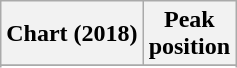<table class="wikitable sortable plainrowheaders">
<tr>
<th>Chart (2018)</th>
<th>Peak<br>position</th>
</tr>
<tr>
</tr>
<tr>
</tr>
</table>
